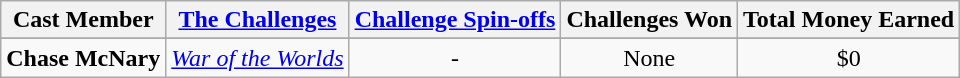<table class="wikitable" style="text-align: center">
<tr>
<th nowrap>Cast Member</th>
<th nowrap><a href='#'><strong>The Challenges</strong></a></th>
<th nowrap><a href='#'><strong>Challenge Spin-offs</strong></a></th>
<th nowrap>Challenges Won</th>
<th nowrap>Total Money Earned</th>
</tr>
<tr>
</tr>
<tr>
<td nowrap><strong>Chase McNary</strong></td>
<td><em><a href='#'>War of the Worlds</a></em></td>
<td>-</td>
<td>None</td>
<td>$0</td>
</tr>
</table>
